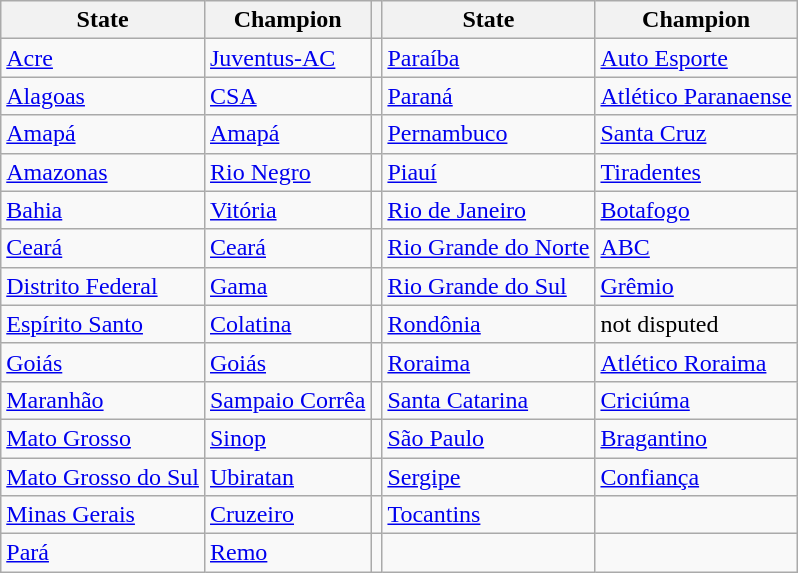<table class="wikitable">
<tr>
<th>State</th>
<th>Champion</th>
<th></th>
<th>State</th>
<th>Champion</th>
</tr>
<tr>
<td><a href='#'>Acre</a></td>
<td><a href='#'>Juventus-AC</a></td>
<td></td>
<td><a href='#'>Paraíba</a></td>
<td><a href='#'>Auto Esporte</a></td>
</tr>
<tr>
<td><a href='#'>Alagoas</a></td>
<td><a href='#'>CSA</a></td>
<td></td>
<td><a href='#'>Paraná</a></td>
<td><a href='#'>Atlético Paranaense</a></td>
</tr>
<tr>
<td><a href='#'>Amapá</a></td>
<td><a href='#'>Amapá</a></td>
<td></td>
<td><a href='#'>Pernambuco</a></td>
<td><a href='#'>Santa Cruz</a></td>
</tr>
<tr>
<td><a href='#'>Amazonas</a></td>
<td><a href='#'>Rio Negro</a></td>
<td></td>
<td><a href='#'>Piauí</a></td>
<td><a href='#'>Tiradentes</a></td>
</tr>
<tr>
<td><a href='#'>Bahia</a></td>
<td><a href='#'>Vitória</a></td>
<td></td>
<td><a href='#'>Rio de Janeiro</a></td>
<td><a href='#'>Botafogo</a></td>
</tr>
<tr>
<td><a href='#'>Ceará</a></td>
<td><a href='#'>Ceará</a></td>
<td></td>
<td><a href='#'>Rio Grande do Norte</a></td>
<td><a href='#'>ABC</a></td>
</tr>
<tr>
<td><a href='#'>Distrito Federal</a></td>
<td><a href='#'>Gama</a></td>
<td></td>
<td><a href='#'>Rio Grande do Sul</a></td>
<td><a href='#'>Grêmio</a></td>
</tr>
<tr>
<td><a href='#'>Espírito Santo</a></td>
<td><a href='#'>Colatina</a></td>
<td></td>
<td><a href='#'>Rondônia</a></td>
<td>not disputed</td>
</tr>
<tr>
<td><a href='#'>Goiás</a></td>
<td><a href='#'>Goiás</a></td>
<td></td>
<td><a href='#'>Roraima</a></td>
<td><a href='#'>Atlético Roraima</a></td>
</tr>
<tr>
<td><a href='#'>Maranhão</a></td>
<td><a href='#'>Sampaio Corrêa</a></td>
<td></td>
<td><a href='#'>Santa Catarina</a></td>
<td><a href='#'>Criciúma</a></td>
</tr>
<tr>
<td><a href='#'>Mato Grosso</a></td>
<td><a href='#'>Sinop</a></td>
<td></td>
<td><a href='#'>São Paulo</a></td>
<td><a href='#'>Bragantino</a></td>
</tr>
<tr>
<td><a href='#'>Mato Grosso do Sul</a></td>
<td><a href='#'>Ubiratan</a></td>
<td></td>
<td><a href='#'>Sergipe</a></td>
<td><a href='#'>Confiança</a></td>
</tr>
<tr>
<td><a href='#'>Minas Gerais</a></td>
<td><a href='#'>Cruzeiro</a></td>
<td></td>
<td><a href='#'>Tocantins</a></td>
<td></td>
</tr>
<tr>
<td><a href='#'>Pará</a></td>
<td><a href='#'>Remo</a></td>
<td></td>
<td></td>
<td></td>
</tr>
</table>
